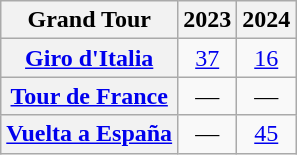<table class="wikitable plainrowheaders">
<tr>
<th>Grand Tour</th>
<th scope="col">2023</th>
<th scope="col">2024</th>
</tr>
<tr style="text-align:center;">
<th scope="row"> <a href='#'>Giro d'Italia</a></th>
<td><a href='#'>37</a></td>
<td><a href='#'>16</a></td>
</tr>
<tr style="text-align:center;">
<th scope="row"> <a href='#'>Tour de France</a></th>
<td>—</td>
<td>—</td>
</tr>
<tr style="text-align:center;">
<th scope="row"> <a href='#'>Vuelta a España</a></th>
<td>—</td>
<td><a href='#'>45</a></td>
</tr>
</table>
